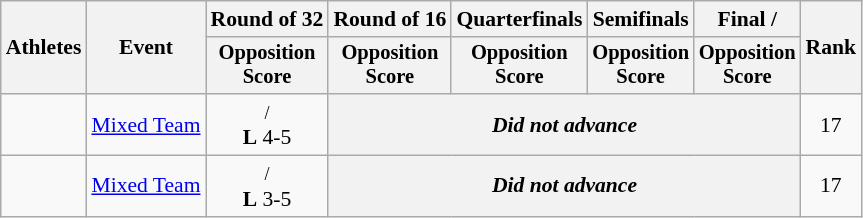<table class="wikitable" style="font-size:90%;">
<tr>
<th rowspan="2">Athletes</th>
<th rowspan="2">Event</th>
<th>Round of 32</th>
<th>Round of 16</th>
<th>Quarterfinals</th>
<th>Semifinals</th>
<th>Final / </th>
<th rowspan=2>Rank</th>
</tr>
<tr style="font-size:95%">
<th>Opposition<br>Score</th>
<th>Opposition<br>Score</th>
<th>Opposition<br>Score</th>
<th>Opposition<br>Score</th>
<th>Opposition<br>Score</th>
</tr>
<tr align=center>
<td align=left> <br> </td>
<td><a href='#'>Mixed Team</a></td>
<td><small> / </small> <br> <strong>L</strong> 4-5</td>
<th colspan=4 align=center><em>Did not advance</em></th>
<td>17</td>
</tr>
<tr align=center>
<td align=left> <br> </td>
<td><a href='#'>Mixed Team</a></td>
<td><small> /  </small> <br> <strong>L</strong> 3-5</td>
<th colspan=4 align=center><em>Did not advance</em></th>
<td>17</td>
</tr>
</table>
